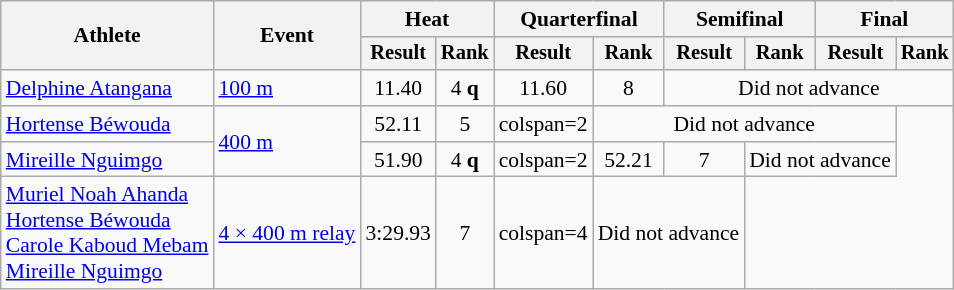<table class=wikitable style="font-size:90%">
<tr>
<th rowspan="2">Athlete</th>
<th rowspan="2">Event</th>
<th colspan="2">Heat</th>
<th colspan="2">Quarterfinal</th>
<th colspan="2">Semifinal</th>
<th colspan="2">Final</th>
</tr>
<tr style="font-size:95%">
<th>Result</th>
<th>Rank</th>
<th>Result</th>
<th>Rank</th>
<th>Result</th>
<th>Rank</th>
<th>Result</th>
<th>Rank</th>
</tr>
<tr align=center>
<td align=left><a href='#'>Delphine Atangana</a></td>
<td align=left><a href='#'>100 m</a></td>
<td>11.40</td>
<td>4 <strong>q</strong></td>
<td>11.60</td>
<td>8</td>
<td colspan=4>Did not advance</td>
</tr>
<tr align=center>
<td align=left><a href='#'>Hortense Béwouda</a></td>
<td align=left rowspan=2><a href='#'>400 m</a></td>
<td>52.11</td>
<td>5</td>
<td>colspan=2 </td>
<td colspan=4>Did not advance</td>
</tr>
<tr align=center>
<td align=left><a href='#'>Mireille Nguimgo</a></td>
<td>51.90</td>
<td>4 <strong>q</strong></td>
<td>colspan=2 </td>
<td>52.21</td>
<td>7</td>
<td colspan=2>Did not advance</td>
</tr>
<tr align=center>
<td align=left><a href='#'>Muriel Noah Ahanda</a><br><a href='#'>Hortense Béwouda</a><br><a href='#'>Carole Kaboud Mebam</a><br><a href='#'>Mireille Nguimgo</a></td>
<td align=left><a href='#'>4 × 400 m relay</a></td>
<td>3:29.93</td>
<td>7</td>
<td>colspan=4 </td>
<td colspan=2>Did not advance</td>
</tr>
</table>
